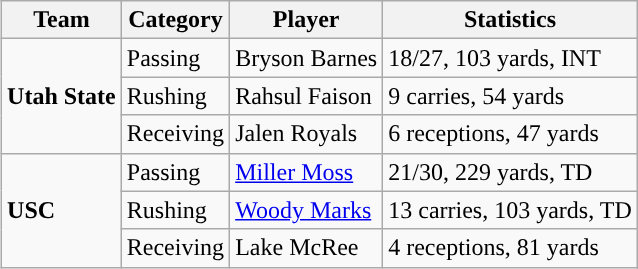<table class="wikitable" style="float: right;">
<tr>
<th>Team</th>
<th>Category</th>
<th>Player</th>
<th>Statistics</th>
</tr>
<tr>
<td rowspan=3><strong>Utah State</strong></td>
<td>Passing</td>
<td>Bryson Barnes</td>
<td>18/27, 103 yards, INT</td>
</tr>
<tr>
<td>Rushing</td>
<td>Rahsul Faison</td>
<td>9 carries, 54 yards</td>
</tr>
<tr>
<td>Receiving</td>
<td>Jalen Royals</td>
<td>6 receptions, 47 yards</td>
</tr>
<tr>
<td rowspan=3><strong>USC</strong></td>
<td>Passing</td>
<td><a href='#'>Miller Moss</a></td>
<td>21/30, 229 yards, TD</td>
</tr>
<tr>
<td>Rushing</td>
<td><a href='#'>Woody Marks</a></td>
<td>13 carries, 103 yards, TD</td>
</tr>
<tr>
<td>Receiving</td>
<td>Lake McRee</td>
<td>4 receptions, 81 yards</td>
</tr>
</table>
